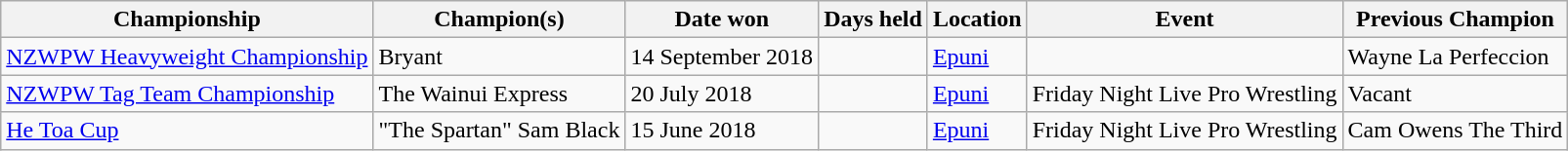<table class="wikitable">
<tr>
<th>Championship</th>
<th>Champion(s)</th>
<th>Date won</th>
<th>Days held</th>
<th>Location</th>
<th>Event</th>
<th>Previous Champion</th>
</tr>
<tr>
<td><a href='#'>NZWPW Heavyweight Championship</a></td>
<td>Bryant</td>
<td>14 September 2018</td>
<td></td>
<td><a href='#'>Epuni</a></td>
<td></td>
<td>Wayne La Perfeccion</td>
</tr>
<tr>
<td><a href='#'>NZWPW Tag Team Championship</a></td>
<td>The Wainui Express<br></td>
<td>20 July 2018</td>
<td></td>
<td><a href='#'>Epuni</a></td>
<td>Friday Night Live Pro Wrestling</td>
<td>Vacant</td>
</tr>
<tr>
<td><a href='#'>He Toa Cup</a></td>
<td>"The Spartan" Sam Black</td>
<td>15 June 2018</td>
<td></td>
<td><a href='#'>Epuni</a></td>
<td>Friday Night Live Pro Wrestling</td>
<td>Cam Owens The Third</td>
</tr>
</table>
